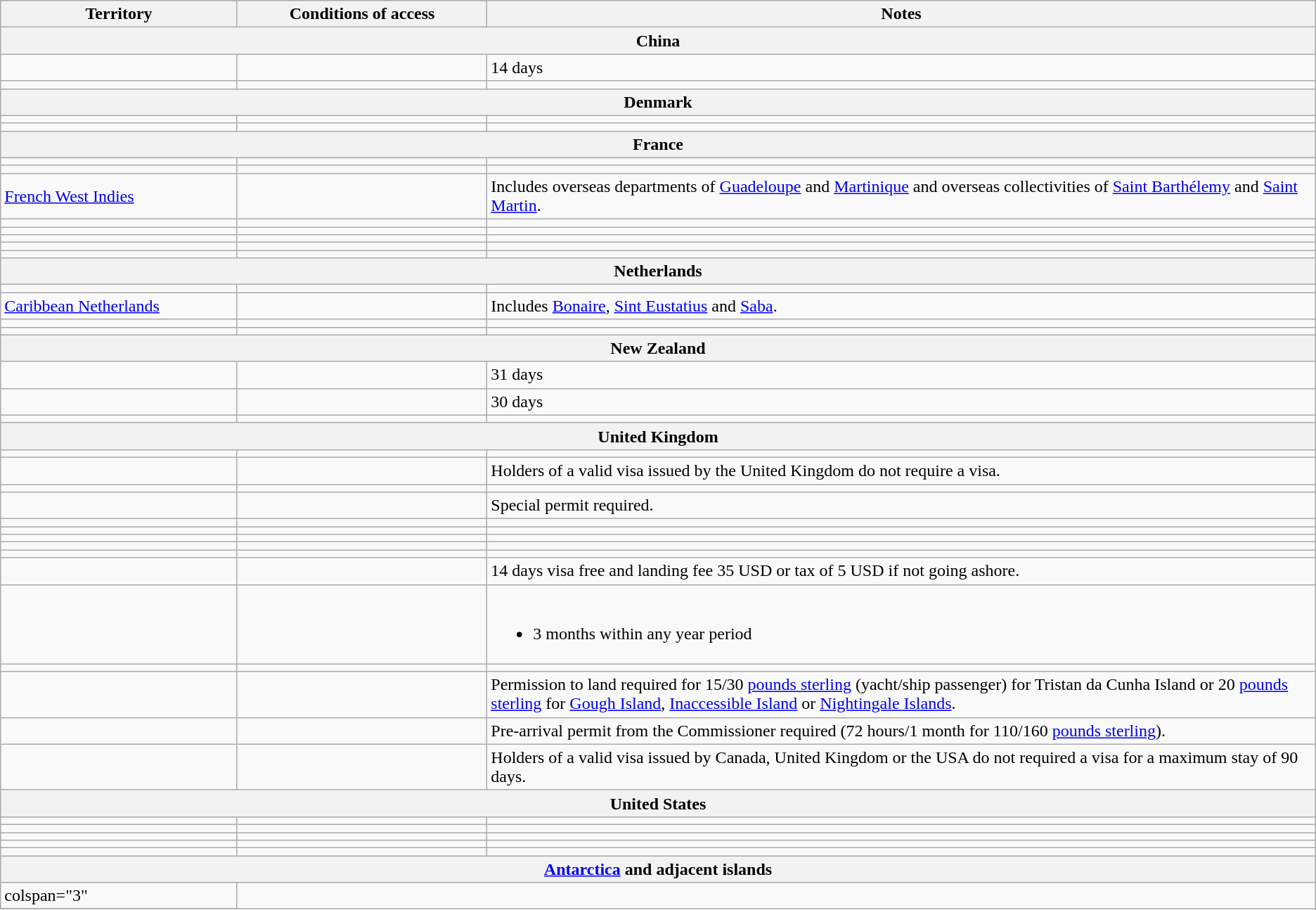<table class="wikitable" style="text-align: left; table-layout: fixed;">
<tr>
<th width="18%">Territory</th>
<th width="19%">Conditions of access</th>
<th>Notes</th>
</tr>
<tr>
<th colspan="3">China</th>
</tr>
<tr>
<td></td>
<td></td>
<td>14 days</td>
</tr>
<tr>
<td></td>
<td></td>
<td></td>
</tr>
<tr>
<th colspan="3">Denmark</th>
</tr>
<tr>
<td></td>
<td></td>
<td></td>
</tr>
<tr>
<td></td>
<td></td>
<td></td>
</tr>
<tr>
<th colspan="3">France</th>
</tr>
<tr>
<td></td>
<td></td>
<td></td>
</tr>
<tr>
<td></td>
<td></td>
<td></td>
</tr>
<tr>
<td> <a href='#'>French West Indies</a></td>
<td></td>
<td>Includes overseas departments of <a href='#'>Guadeloupe</a> and <a href='#'>Martinique</a> and overseas collectivities of <a href='#'>Saint Barthélemy</a> and <a href='#'>Saint Martin</a>.</td>
</tr>
<tr>
<td></td>
<td></td>
<td></td>
</tr>
<tr>
<td></td>
<td></td>
<td></td>
</tr>
<tr>
<td></td>
<td></td>
<td></td>
</tr>
<tr>
<td></td>
<td></td>
<td></td>
</tr>
<tr>
<td></td>
<td></td>
<td></td>
</tr>
<tr>
<th colspan="3">Netherlands</th>
</tr>
<tr>
<td></td>
<td></td>
<td></td>
</tr>
<tr>
<td> <a href='#'>Caribbean Netherlands</a></td>
<td></td>
<td>Includes <a href='#'>Bonaire</a>, <a href='#'>Sint Eustatius</a> and <a href='#'>Saba</a>.</td>
</tr>
<tr>
<td></td>
<td></td>
<td></td>
</tr>
<tr>
<td></td>
<td></td>
<td></td>
</tr>
<tr>
<th colspan="3">New Zealand</th>
</tr>
<tr>
<td></td>
<td></td>
<td>31 days</td>
</tr>
<tr>
<td></td>
<td></td>
<td>30 days</td>
</tr>
<tr>
<td></td>
<td></td>
<td></td>
</tr>
<tr>
<th colspan="3">United Kingdom</th>
</tr>
<tr>
<td></td>
<td></td>
<td></td>
</tr>
<tr>
<td></td>
<td></td>
<td>Holders of a valid visa issued by the United Kingdom do not require a visa.</td>
</tr>
<tr>
<td></td>
<td></td>
<td></td>
</tr>
<tr>
<td></td>
<td></td>
<td>Special permit required.</td>
</tr>
<tr>
<td></td>
<td></td>
<td></td>
</tr>
<tr>
<td></td>
<td></td>
<td></td>
</tr>
<tr>
<td></td>
<td></td>
<td></td>
</tr>
<tr>
<td></td>
<td></td>
<td></td>
</tr>
<tr>
<td></td>
<td></td>
<td></td>
</tr>
<tr>
<td></td>
<td></td>
<td>14 days visa free and landing fee 35 USD or tax of 5 USD if not going ashore.</td>
</tr>
<tr>
<td></td>
<td></td>
<td><br><ul><li>3 months within any year period</li></ul></td>
</tr>
<tr>
<td></td>
<td></td>
<td></td>
</tr>
<tr>
<td></td>
<td></td>
<td>Permission to land required for 15/30 <a href='#'>pounds sterling</a> (yacht/ship passenger) for Tristan da Cunha Island or 20 <a href='#'>pounds sterling</a> for <a href='#'>Gough Island</a>, <a href='#'>Inaccessible Island</a> or <a href='#'>Nightingale Islands</a>.</td>
</tr>
<tr>
<td></td>
<td></td>
<td>Pre-arrival permit from the Commissioner required (72 hours/1 month for 110/160 <a href='#'>pounds sterling</a>).</td>
</tr>
<tr>
<td></td>
<td></td>
<td>Holders of a valid visa issued by Canada, United Kingdom or the USA do not required a visa for a maximum stay of 90 days.</td>
</tr>
<tr>
<th colspan="3">United States</th>
</tr>
<tr>
<td></td>
<td></td>
<td></td>
</tr>
<tr>
<td></td>
<td></td>
<td></td>
</tr>
<tr>
<td></td>
<td></td>
<td></td>
</tr>
<tr>
<td></td>
<td></td>
<td></td>
</tr>
<tr>
<td></td>
<td></td>
<td></td>
</tr>
<tr>
<th colspan="3"><a href='#'>Antarctica</a> and adjacent islands</th>
</tr>
<tr>
<td>colspan="3" </td>
</tr>
<tr>
</tr>
</table>
